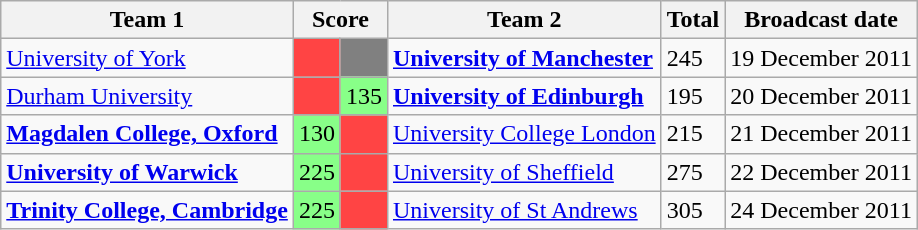<table class="wikitable">
<tr>
<th>Team 1</th>
<th colspan=2>Score</th>
<th>Team 2</th>
<th>Total</th>
<th>Broadcast date</th>
</tr>
<tr>
<td><a href='#'>University of York</a></td>
<td style="background:#f44;"></td>
<td style="background:grey"></td>
<td><strong><a href='#'>University of Manchester</a></strong></td>
<td>245</td>
<td>19 December 2011</td>
</tr>
<tr>
<td><a href='#'>Durham University</a></td>
<td style="background:#f44;"></td>
<td style="background:#88ff88">135</td>
<td><strong><a href='#'>University of Edinburgh</a></strong></td>
<td>195</td>
<td>20 December 2011</td>
</tr>
<tr>
<td><strong><a href='#'>Magdalen College, Oxford</a></strong></td>
<td style="background:#88ff88">130</td>
<td style="background:#f44;"></td>
<td><a href='#'>University College London</a></td>
<td>215</td>
<td>21 December 2011</td>
</tr>
<tr>
<td><strong><a href='#'>University of Warwick</a></strong></td>
<td style="background:#88ff88">225</td>
<td style="background:#f44;"></td>
<td><a href='#'>University of Sheffield</a></td>
<td>275</td>
<td>22 December 2011</td>
</tr>
<tr>
<td><strong><a href='#'>Trinity College, Cambridge</a></strong></td>
<td style="background:#88ff88">225</td>
<td style="background:#f44;"></td>
<td><a href='#'>University of St Andrews</a></td>
<td>305</td>
<td>24 December 2011</td>
</tr>
</table>
